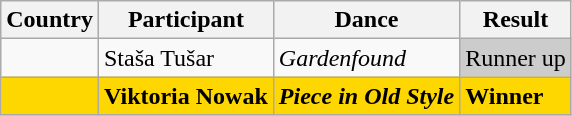<table class="wikitable">
<tr>
<th>Country</th>
<th>Participant</th>
<th>Dance</th>
<th>Result</th>
</tr>
<tr>
<td></td>
<td>Staša Tušar</td>
<td><em>Gardenfound</em></td>
<td style="text-align:center; background-color:#CCC;">Runner up</td>
</tr>
<tr style="font-weight:bold; background:gold;">
<td></td>
<td>Viktoria Nowak</td>
<td><em>Piece in Old Style</em></td>
<td>Winner</td>
</tr>
</table>
